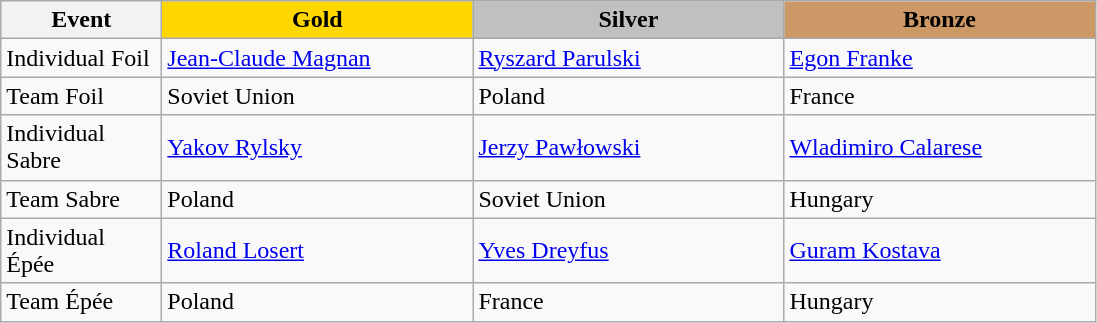<table class="wikitable">
<tr>
<th width="100">Event</th>
<th style="background-color:gold;" width="200"> Gold</th>
<th style="background-color:silver;" width="200"> Silver</th>
<th style="background-color:#CC9966;" width="200"> Bronze</th>
</tr>
<tr>
<td>Individual Foil</td>
<td> <a href='#'>Jean-Claude Magnan</a></td>
<td> <a href='#'>Ryszard Parulski</a></td>
<td> <a href='#'>Egon Franke</a></td>
</tr>
<tr>
<td>Team Foil</td>
<td> Soviet Union</td>
<td> Poland</td>
<td> France</td>
</tr>
<tr>
<td>Individual Sabre</td>
<td> <a href='#'>Yakov Rylsky</a></td>
<td> <a href='#'>Jerzy Pawłowski</a></td>
<td> <a href='#'>Wladimiro Calarese</a></td>
</tr>
<tr>
<td>Team Sabre</td>
<td> Poland</td>
<td> Soviet Union</td>
<td> Hungary</td>
</tr>
<tr>
<td>Individual Épée</td>
<td> <a href='#'>Roland Losert</a></td>
<td> <a href='#'>Yves Dreyfus</a></td>
<td> <a href='#'>Guram Kostava</a></td>
</tr>
<tr>
<td>Team Épée</td>
<td> Poland</td>
<td> France</td>
<td> Hungary</td>
</tr>
</table>
